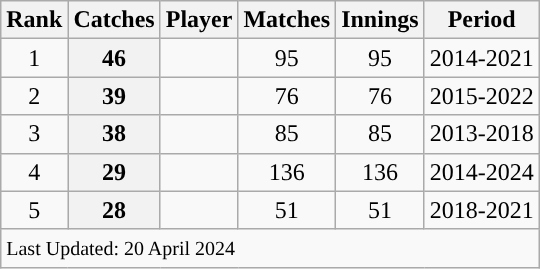<table class="wikitable">
<tr>
<th style="text-align:center;">Rank</th>
<th style="text-align:center;">Catches</th>
<th style="text-align:center;">Player</th>
<th style="text-align:center;">Matches</th>
<th style="text-align:center;">Innings</th>
<th style="text-align:center;">Period</th>
</tr>
<tr>
<td align=center>1</td>
<th scope=row style=text-align:center;>46</th>
<td></td>
<td align=center>95</td>
<td align=center>95</td>
<td>2014-2021</td>
</tr>
<tr>
<td align=center>2</td>
<th scope=row style=text-align:center;>39</th>
<td></td>
<td align=center>76</td>
<td align=center>76</td>
<td>2015-2022</td>
</tr>
<tr>
<td align=center>3</td>
<th scope=row style=text-align:center;>38</th>
<td></td>
<td align=center>85</td>
<td align=center>85</td>
<td>2013-2018</td>
</tr>
<tr>
<td align=center>4</td>
<th scope=row style=text-align:center;>29</th>
<td></td>
<td align=center>136</td>
<td align=center>136</td>
<td>2014-2024</td>
</tr>
<tr>
<td align=center>5</td>
<th scope=row style=text-align:center;>28</th>
<td></td>
<td align=center>51</td>
<td align=center>51</td>
<td>2018-2021</td>
</tr>
<tr class=sortbottom>
<td colspan=6><small>Last Updated: 20 April 2024</small></td>
</tr>
</table>
